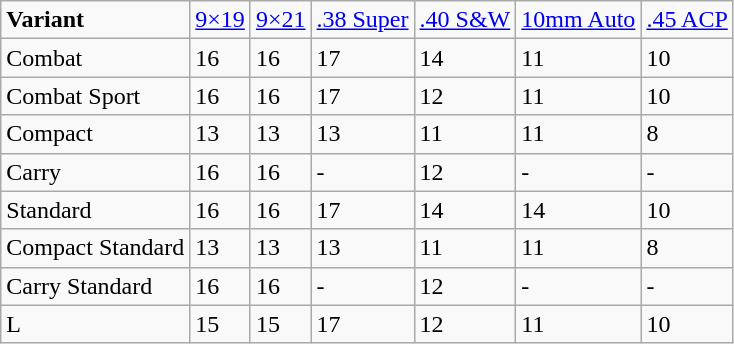<table class="wikitable">
<tr>
<td><strong>Variant</strong><br></td>
<td><a href='#'>9×19</a></td>
<td><a href='#'>9×21</a></td>
<td><a href='#'>.38 Super</a></td>
<td><a href='#'>.40 S&W</a></td>
<td><a href='#'>10mm Auto</a></td>
<td><a href='#'>.45 ACP</a></td>
</tr>
<tr s>
<td>Combat</td>
<td>16</td>
<td>16</td>
<td>17</td>
<td>14</td>
<td>11</td>
<td>10</td>
</tr>
<tr>
<td>Combat Sport</td>
<td>16</td>
<td>16</td>
<td>17</td>
<td>12</td>
<td>11</td>
<td>10</td>
</tr>
<tr>
<td>Compact</td>
<td>13</td>
<td>13</td>
<td>13</td>
<td>11</td>
<td>11</td>
<td>8</td>
</tr>
<tr>
<td>Carry</td>
<td>16</td>
<td>16</td>
<td>-</td>
<td>12</td>
<td>-</td>
<td>-</td>
</tr>
<tr>
<td>Standard</td>
<td>16</td>
<td>16</td>
<td>17</td>
<td>14</td>
<td>14</td>
<td>10</td>
</tr>
<tr>
<td>Compact Standard</td>
<td>13</td>
<td>13</td>
<td>13</td>
<td>11</td>
<td>11</td>
<td>8</td>
</tr>
<tr>
<td>Carry Standard</td>
<td>16</td>
<td>16</td>
<td>-</td>
<td>12</td>
<td>-</td>
<td>-</td>
</tr>
<tr>
<td>L</td>
<td>15</td>
<td>15</td>
<td>17</td>
<td>12</td>
<td>11</td>
<td>10</td>
</tr>
</table>
